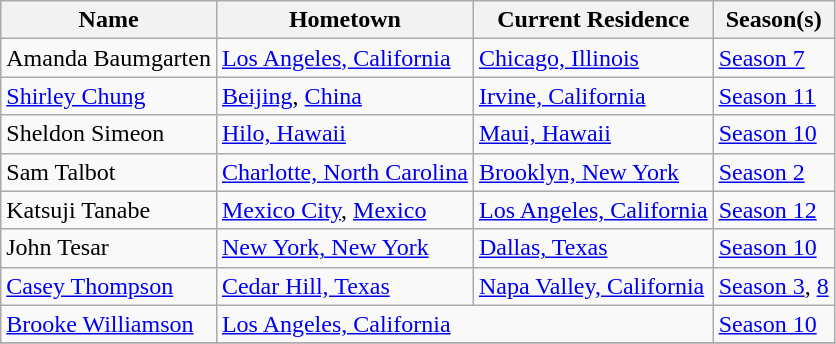<table class="wikitable sortable">
<tr>
<th>Name</th>
<th>Hometown</th>
<th>Current Residence</th>
<th>Season(s)</th>
</tr>
<tr>
<td>Amanda Baumgarten</td>
<td><a href='#'>Los Angeles, California</a></td>
<td><a href='#'>Chicago, Illinois</a></td>
<td><a href='#'>Season 7</a></td>
</tr>
<tr>
<td><a href='#'>Shirley Chung</a></td>
<td><a href='#'>Beijing</a>, <a href='#'>China</a></td>
<td><a href='#'>Irvine, California</a></td>
<td><a href='#'>Season 11</a></td>
</tr>
<tr>
<td>Sheldon Simeon</td>
<td><a href='#'>Hilo, Hawaii</a></td>
<td><a href='#'>Maui, Hawaii</a></td>
<td><a href='#'>Season 10</a></td>
</tr>
<tr>
<td>Sam Talbot</td>
<td><a href='#'>Charlotte, North Carolina</a></td>
<td><a href='#'>Brooklyn, New York</a></td>
<td><a href='#'>Season 2</a></td>
</tr>
<tr>
<td>Katsuji Tanabe</td>
<td><a href='#'>Mexico City</a>, <a href='#'>Mexico</a></td>
<td><a href='#'>Los Angeles, California</a></td>
<td><a href='#'>Season 12</a></td>
</tr>
<tr>
<td>John Tesar</td>
<td><a href='#'>New York, New York</a></td>
<td><a href='#'>Dallas, Texas</a></td>
<td><a href='#'>Season 10</a></td>
</tr>
<tr>
<td><a href='#'>Casey Thompson</a></td>
<td><a href='#'>Cedar Hill, Texas</a></td>
<td><a href='#'>Napa Valley, California</a></td>
<td><a href='#'>Season 3</a>, <a href='#'>8</a></td>
</tr>
<tr>
<td><a href='#'>Brooke Williamson</a></td>
<td colspan="2"><a href='#'>Los Angeles, California</a></td>
<td><a href='#'>Season 10</a></td>
</tr>
<tr>
</tr>
</table>
